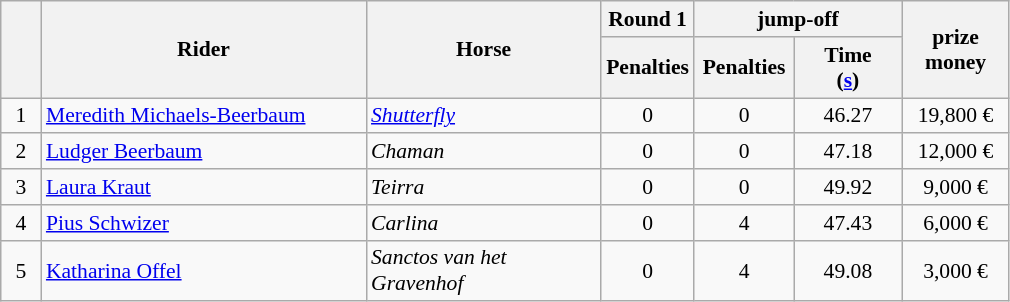<table class="wikitable" style="font-size: 90%">
<tr>
<th rowspan=2 width=20></th>
<th rowspan=2 width=210>Rider</th>
<th rowspan=2 width=150>Horse</th>
<th>Round 1</th>
<th colspan=2>jump-off</th>
<th rowspan=2 width=65>prize<br>money</th>
</tr>
<tr>
<th width=50>Penalties</th>
<th width=60>Penalties</th>
<th width=65>Time<br>(<a href='#'>s</a>)</th>
</tr>
<tr>
<td align=center>1</td>
<td> <a href='#'>Meredith Michaels-Beerbaum</a></td>
<td><em><a href='#'>Shutterfly</a></em></td>
<td align=center>0</td>
<td align=center>0</td>
<td align=center>46.27</td>
<td align=center>19,800 €</td>
</tr>
<tr>
<td align=center>2</td>
<td> <a href='#'>Ludger Beerbaum</a></td>
<td><em>Chaman</em></td>
<td align=center>0</td>
<td align=center>0</td>
<td align=center>47.18</td>
<td align=center>12,000 €</td>
</tr>
<tr>
<td align=center>3</td>
<td> <a href='#'>Laura Kraut</a></td>
<td><em>Teirra</em></td>
<td align=center>0</td>
<td align=center>0</td>
<td align=center>49.92</td>
<td align=center>9,000 €</td>
</tr>
<tr>
<td align=center>4</td>
<td> <a href='#'>Pius Schwizer</a></td>
<td><em>Carlina </em></td>
<td align=center>0</td>
<td align=center>4</td>
<td align=center>47.43</td>
<td align=center>6,000 €</td>
</tr>
<tr>
<td align=center>5</td>
<td> <a href='#'>Katharina Offel</a></td>
<td><em>Sanctos van het Gravenhof</em></td>
<td align=center>0</td>
<td align=center>4</td>
<td align=center>49.08</td>
<td align=center>3,000 €</td>
</tr>
</table>
